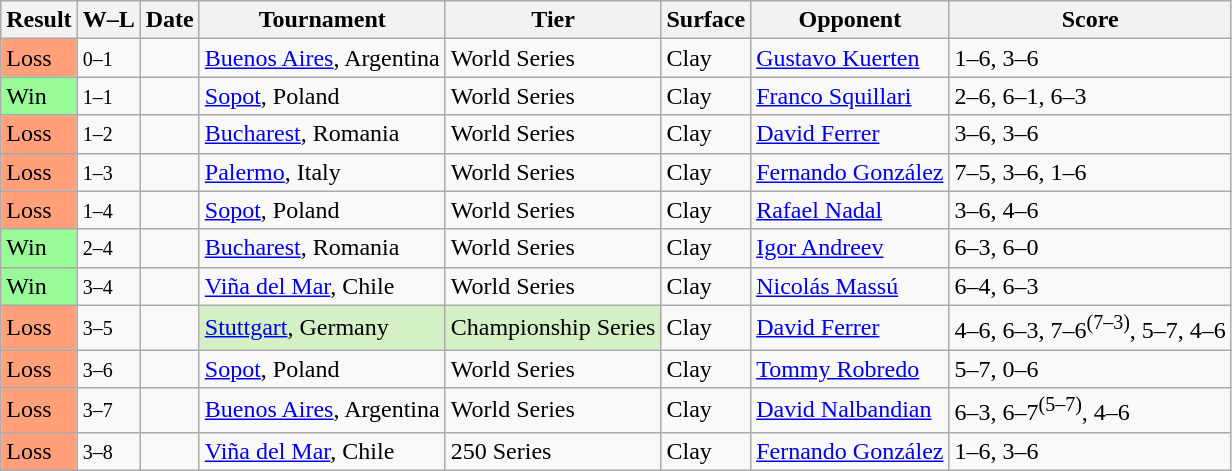<table class="sortable wikitable">
<tr>
<th>Result</th>
<th class="unsortable">W–L</th>
<th>Date</th>
<th>Tournament</th>
<th>Tier</th>
<th>Surface</th>
<th>Opponent</th>
<th class="unsortable">Score</th>
</tr>
<tr>
<td style="background:#ffa07a;">Loss</td>
<td><small>0–1</small></td>
<td><a href='#'></a></td>
<td><a href='#'>Buenos Aires</a>, Argentina</td>
<td>World Series</td>
<td>Clay</td>
<td> <a href='#'>Gustavo Kuerten</a></td>
<td>1–6, 3–6</td>
</tr>
<tr>
<td style="background:#98fb98;">Win</td>
<td><small>1–1</small></td>
<td><a href='#'></a></td>
<td><a href='#'>Sopot</a>, Poland</td>
<td>World Series</td>
<td>Clay</td>
<td> <a href='#'>Franco Squillari</a></td>
<td>2–6, 6–1, 6–3</td>
</tr>
<tr>
<td style="background:#ffa07a;">Loss</td>
<td><small>1–2</small></td>
<td><a href='#'></a></td>
<td><a href='#'>Bucharest</a>, Romania</td>
<td>World Series</td>
<td>Clay</td>
<td> <a href='#'>David Ferrer</a></td>
<td>3–6, 3–6</td>
</tr>
<tr>
<td style="background:#ffa07a;">Loss</td>
<td><small>1–3</small></td>
<td><a href='#'></a></td>
<td><a href='#'>Palermo</a>, Italy</td>
<td>World Series</td>
<td>Clay</td>
<td> <a href='#'>Fernando González</a></td>
<td>7–5, 3–6, 1–6</td>
</tr>
<tr>
<td style="background:#ffa07a;">Loss</td>
<td><small>1–4</small></td>
<td><a href='#'></a></td>
<td><a href='#'>Sopot</a>, Poland</td>
<td>World Series</td>
<td>Clay</td>
<td> <a href='#'>Rafael Nadal</a></td>
<td>3–6, 4–6</td>
</tr>
<tr>
<td style="background:#98fb98;">Win</td>
<td><small>2–4</small></td>
<td><a href='#'></a></td>
<td><a href='#'>Bucharest</a>, Romania</td>
<td>World Series</td>
<td>Clay</td>
<td> <a href='#'>Igor Andreev</a></td>
<td>6–3, 6–0</td>
</tr>
<tr>
<td style="background:#98fb98;">Win</td>
<td><small>3–4</small></td>
<td><a href='#'></a></td>
<td><a href='#'>Viña del Mar</a>, Chile</td>
<td>World Series</td>
<td>Clay</td>
<td> <a href='#'>Nicolás Massú</a></td>
<td>6–4, 6–3</td>
</tr>
<tr>
<td style="background:#ffa07a;">Loss</td>
<td><small>3–5</small></td>
<td><a href='#'></a></td>
<td style="background:#d4f1c5;"><a href='#'>Stuttgart</a>, Germany</td>
<td style="background:#d4f1c5;">Championship Series</td>
<td>Clay</td>
<td> <a href='#'>David Ferrer</a></td>
<td>4–6, 6–3, 7–6<sup>(7–3)</sup>, 5–7, 4–6</td>
</tr>
<tr>
<td style="background:#ffa07a;">Loss</td>
<td><small>3–6</small></td>
<td><a href='#'></a></td>
<td><a href='#'>Sopot</a>, Poland</td>
<td>World Series</td>
<td>Clay</td>
<td> <a href='#'>Tommy Robredo</a></td>
<td>5–7, 0–6</td>
</tr>
<tr>
<td style="background:#ffa07a;">Loss</td>
<td><small>3–7</small></td>
<td><a href='#'></a></td>
<td><a href='#'>Buenos Aires</a>, Argentina</td>
<td>World Series</td>
<td>Clay</td>
<td> <a href='#'>David Nalbandian</a></td>
<td>6–3, 6–7<sup>(5–7)</sup>, 4–6</td>
</tr>
<tr>
<td style="background:#ffa07a;">Loss</td>
<td><small>3–8</small></td>
<td><a href='#'></a></td>
<td><a href='#'>Viña del Mar</a>, Chile</td>
<td>250 Series</td>
<td>Clay</td>
<td> <a href='#'>Fernando González</a></td>
<td>1–6, 3–6</td>
</tr>
</table>
